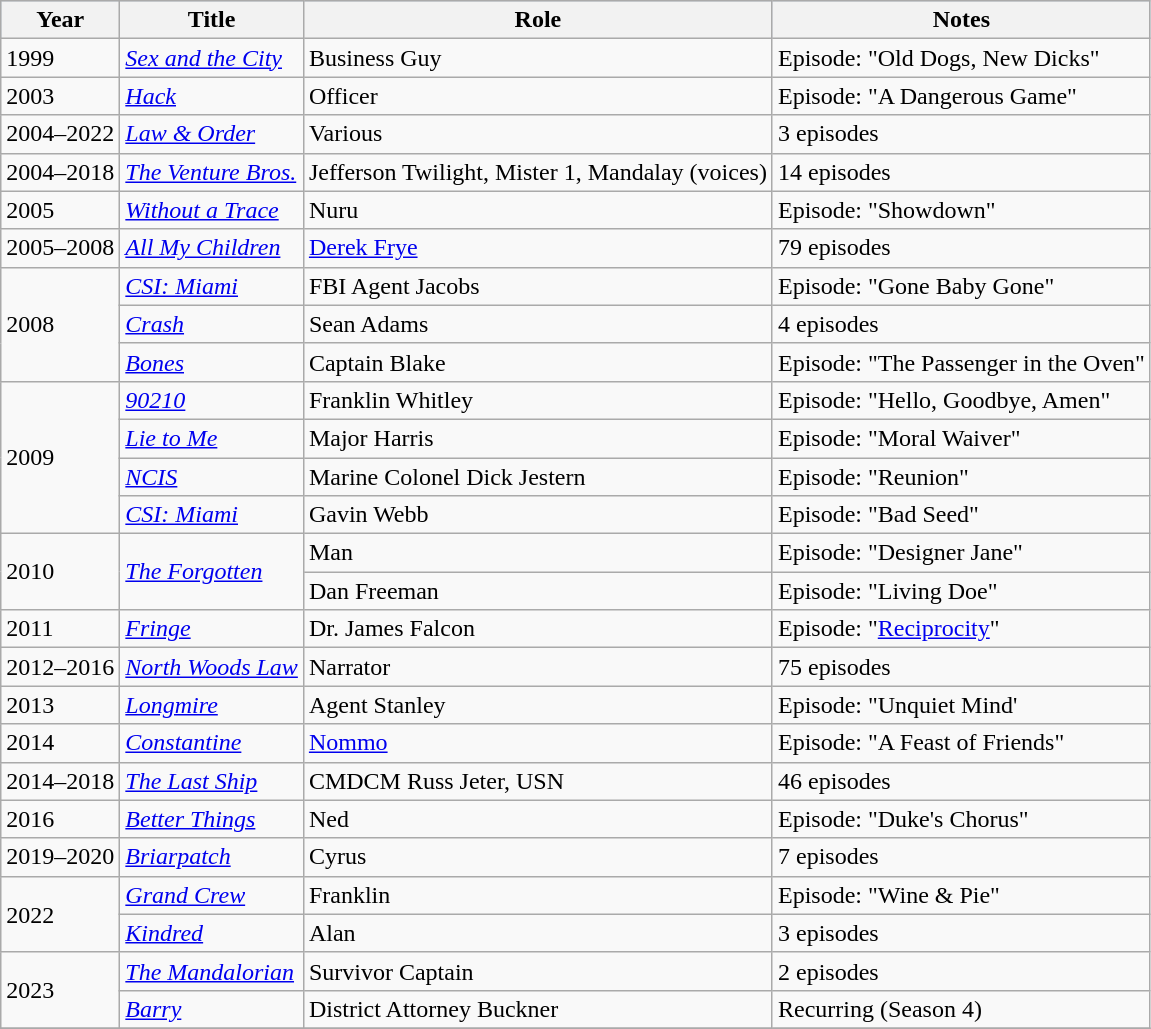<table class="wikitable">
<tr style="background:#b0c4de; text-align:center;">
<th>Year</th>
<th>Title</th>
<th>Role</th>
<th>Notes</th>
</tr>
<tr>
<td>1999</td>
<td><em><a href='#'>Sex and the City</a></em></td>
<td>Business Guy</td>
<td>Episode: "Old Dogs, New Dicks"</td>
</tr>
<tr>
<td>2003</td>
<td><em><a href='#'>Hack</a></em></td>
<td>Officer</td>
<td>Episode: "A Dangerous Game"</td>
</tr>
<tr>
<td>2004–2022</td>
<td><em><a href='#'>Law & Order</a></em></td>
<td>Various</td>
<td>3 episodes</td>
</tr>
<tr>
<td>2004–2018</td>
<td><em><a href='#'>The Venture Bros.</a></em></td>
<td>Jefferson Twilight, Mister 1, Mandalay (voices)</td>
<td>14 episodes</td>
</tr>
<tr>
<td>2005</td>
<td><em><a href='#'>Without a Trace</a></em></td>
<td>Nuru</td>
<td>Episode: "Showdown"</td>
</tr>
<tr>
<td>2005–2008</td>
<td><em><a href='#'>All My Children</a></em></td>
<td><a href='#'>Derek Frye</a></td>
<td>79 episodes</td>
</tr>
<tr>
<td rowspan="3">2008</td>
<td><em><a href='#'>CSI: Miami</a></em></td>
<td>FBI Agent Jacobs</td>
<td>Episode: "Gone Baby Gone"</td>
</tr>
<tr>
<td><em><a href='#'>Crash</a></em></td>
<td>Sean Adams</td>
<td>4 episodes</td>
</tr>
<tr>
<td><em><a href='#'>Bones</a></em></td>
<td>Captain Blake</td>
<td>Episode: "The Passenger in the Oven"</td>
</tr>
<tr>
<td rowspan="4">2009</td>
<td><em><a href='#'>90210</a></em></td>
<td>Franklin Whitley</td>
<td>Episode: "Hello, Goodbye, Amen"</td>
</tr>
<tr>
<td><em><a href='#'>Lie to Me</a></em></td>
<td>Major Harris</td>
<td>Episode: "Moral Waiver"</td>
</tr>
<tr>
<td><em><a href='#'>NCIS</a></em></td>
<td>Marine Colonel Dick Jestern</td>
<td>Episode: "Reunion"</td>
</tr>
<tr>
<td><em><a href='#'>CSI: Miami</a></em></td>
<td>Gavin Webb</td>
<td>Episode: "Bad Seed"</td>
</tr>
<tr>
<td rowspan="2">2010</td>
<td rowspan="2"><em><a href='#'>The Forgotten</a></em></td>
<td>Man</td>
<td>Episode: "Designer Jane"</td>
</tr>
<tr>
<td>Dan Freeman</td>
<td>Episode: "Living Doe"</td>
</tr>
<tr>
<td>2011</td>
<td><em><a href='#'>Fringe</a></em></td>
<td>Dr. James Falcon</td>
<td>Episode: "<a href='#'>Reciprocity</a>"</td>
</tr>
<tr>
<td>2012–2016</td>
<td><em><a href='#'>North Woods Law</a></em></td>
<td>Narrator</td>
<td>75 episodes</td>
</tr>
<tr>
<td>2013</td>
<td><em><a href='#'>Longmire</a></em></td>
<td>Agent Stanley</td>
<td>Episode: "Unquiet Mind'</td>
</tr>
<tr>
<td>2014</td>
<td><em><a href='#'>Constantine</a></em></td>
<td><a href='#'>Nommo</a></td>
<td>Episode: "A Feast of Friends"</td>
</tr>
<tr>
<td>2014–2018</td>
<td><em><a href='#'>The Last Ship</a></em></td>
<td>CMDCM Russ Jeter, USN</td>
<td>46 episodes</td>
</tr>
<tr>
<td>2016</td>
<td><em><a href='#'>Better Things</a></em></td>
<td>Ned</td>
<td>Episode: "Duke's Chorus"</td>
</tr>
<tr>
<td>2019–2020</td>
<td><em><a href='#'>Briarpatch</a></em></td>
<td>Cyrus</td>
<td>7 episodes</td>
</tr>
<tr>
<td rowspan="2">2022</td>
<td><em><a href='#'>Grand Crew</a></em></td>
<td>Franklin</td>
<td>Episode: "Wine & Pie"</td>
</tr>
<tr>
<td><em><a href='#'>Kindred</a></em></td>
<td>Alan</td>
<td>3 episodes</td>
</tr>
<tr>
<td rowspan="2">2023</td>
<td><em><a href='#'>The Mandalorian</a></em></td>
<td>Survivor Captain</td>
<td>2 episodes</td>
</tr>
<tr>
<td><em><a href='#'>Barry</a></em></td>
<td>District Attorney Buckner</td>
<td>Recurring (Season 4)</td>
</tr>
<tr>
</tr>
</table>
